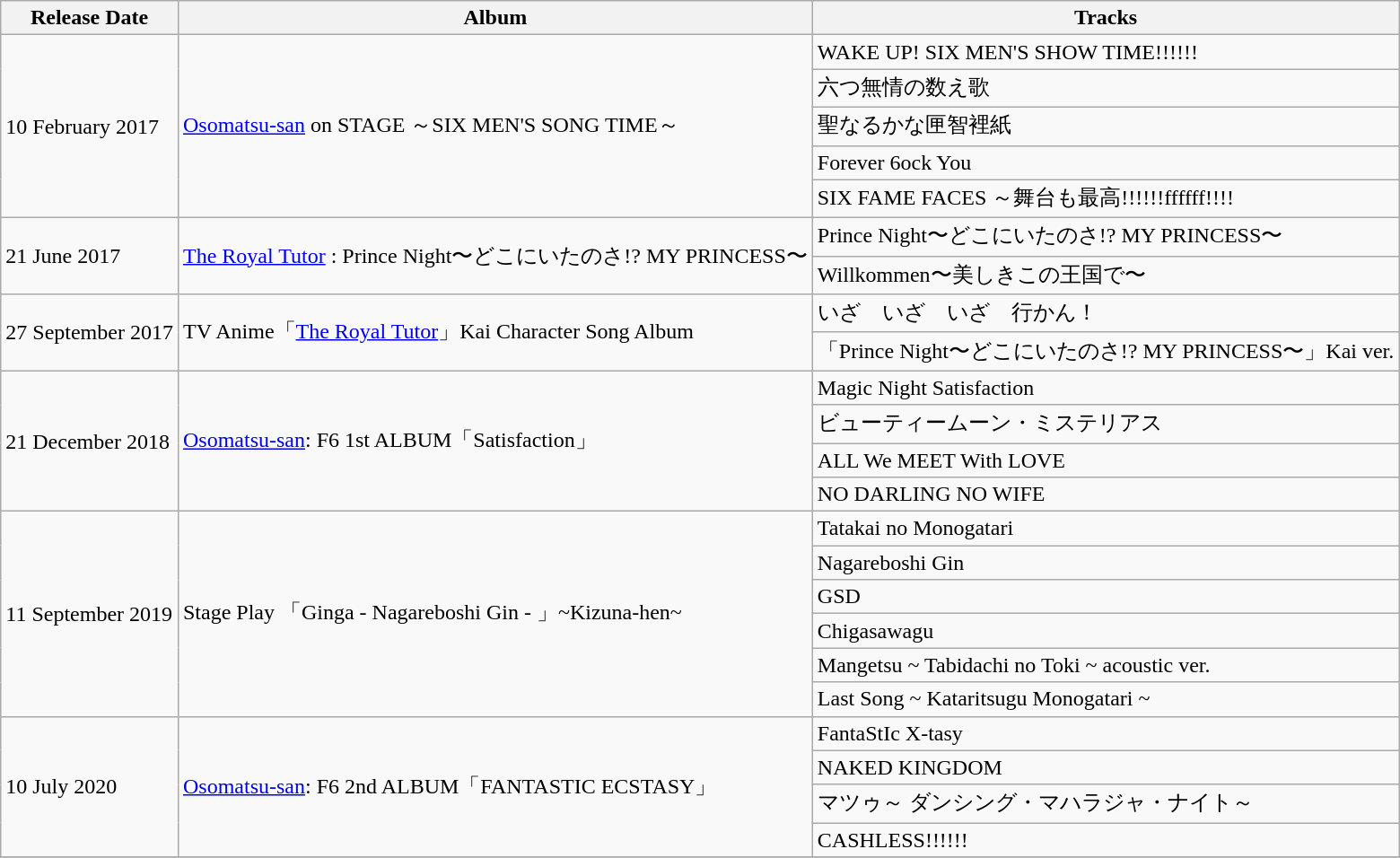<table class="wikitable">
<tr>
<th>Release Date</th>
<th>Album</th>
<th>Tracks</th>
</tr>
<tr>
<td rowspan="5">10 February 2017</td>
<td rowspan="5"><a href='#'>Osomatsu-san</a> on STAGE ～SIX MEN'S SONG TIME～</td>
<td>WAKE UP! SIX MEN'S SHOW TIME!!!!!!</td>
</tr>
<tr>
<td>六つ無情の数え歌</td>
</tr>
<tr>
<td>聖なるかな匣智裡紙</td>
</tr>
<tr>
<td>Forever 6ock You</td>
</tr>
<tr>
<td>SIX FAME FACES ～舞台も最高!!!!!!ffffff!!!!</td>
</tr>
<tr>
<td rowspan="2">21 June 2017</td>
<td rowspan="2"><a href='#'>The Royal Tutor</a> : Prince Night〜どこにいたのさ!? MY PRINCESS〜</td>
<td>Prince Night〜どこにいたのさ!? MY PRINCESS〜</td>
</tr>
<tr>
<td>Willkommen〜美しきこの王国で〜</td>
</tr>
<tr>
<td rowspan="2">27 September 2017</td>
<td rowspan="2">TV Anime「<a href='#'>The Royal Tutor</a>」Kai Character Song Album</td>
<td>いざ　いざ　いざ　行かん！</td>
</tr>
<tr>
<td>「Prince Night〜どこにいたのさ!? MY PRINCESS〜」Kai ver.</td>
</tr>
<tr>
<td rowspan="4">21 December 2018</td>
<td rowspan="4"><a href='#'>Osomatsu-san</a>: F6 1st ALBUM「Satisfaction」</td>
<td>Magic Night Satisfaction</td>
</tr>
<tr>
<td>ビューティームーン・ミステリアス</td>
</tr>
<tr>
<td>ALL We MEET With LOVE</td>
</tr>
<tr>
<td>NO DARLING NO WIFE</td>
</tr>
<tr>
<td rowspan="6">11 September 2019</td>
<td rowspan="6">Stage Play 「Ginga - Nagareboshi Gin - 」~Kizuna-hen~</td>
<td>Tatakai no Monogatari</td>
</tr>
<tr>
<td>Nagareboshi Gin</td>
</tr>
<tr>
<td>GSD</td>
</tr>
<tr>
<td>Chigasawagu</td>
</tr>
<tr>
<td>Mangetsu ~ Tabidachi no Toki ~ acoustic ver.</td>
</tr>
<tr>
<td>Last Song ~ Kataritsugu Monogatari ~</td>
</tr>
<tr>
<td rowspan="4">10 July 2020</td>
<td rowspan="4"><a href='#'>Osomatsu-san</a>: F6 2nd ALBUM「FANTASTIC ECSTASY」</td>
<td>FantaStIc X-tasy</td>
</tr>
<tr>
<td>NAKED KINGDOM</td>
</tr>
<tr>
<td>マツゥ～ ダンシング・マハラジャ・ナイト～</td>
</tr>
<tr>
<td>CASHLESS!!!!!!</td>
</tr>
<tr>
</tr>
</table>
